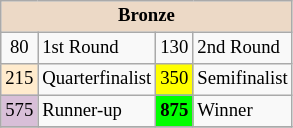<table class="wikitable" style="font-size:78%;">
<tr>
<th colspan=4 style="background:#ecd9c6;">Bronze</th>
</tr>
<tr>
<td align="center">80</td>
<td>1st Round</td>
<td align="center">130</td>
<td>2nd Round</td>
</tr>
<tr>
<td align="center" style="background:#ffebcd;">215</td>
<td>Quarterfinalist</td>
<td align="center" style="background:#ffff00;">350</td>
<td>Semifinalist</td>
</tr>
<tr>
<td align="center" style="background:#D8BFD8;">575</td>
<td>Runner-up</td>
<td align="center" style="background:#00ff00;font-weight:bold;">875</td>
<td>Winner</td>
</tr>
<tr>
</tr>
</table>
